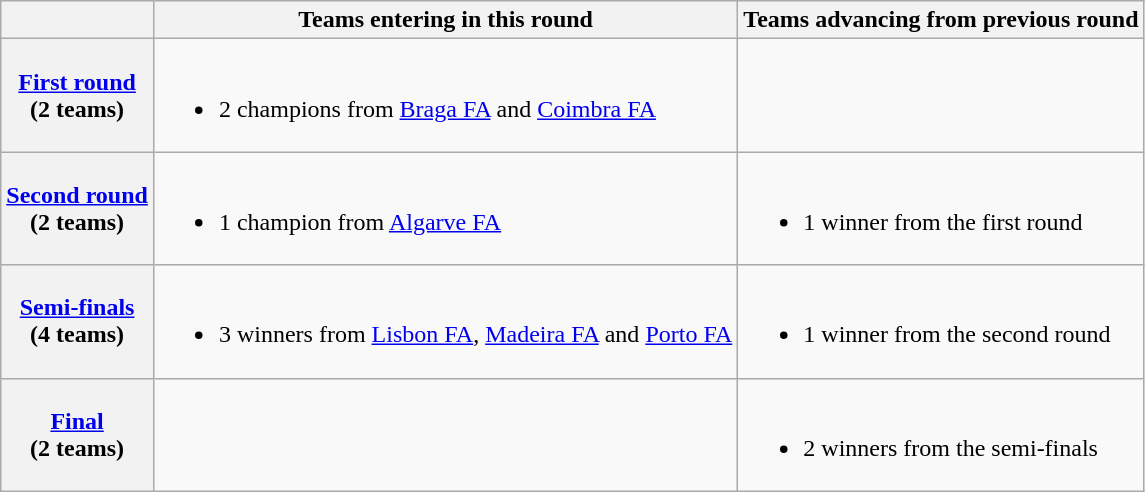<table class="wikitable">
<tr>
<th></th>
<th>Teams entering in this round</th>
<th>Teams advancing from previous round</th>
</tr>
<tr>
<th><a href='#'>First round</a><br>(2 teams)</th>
<td><br><ul><li>2 champions from <a href='#'>Braga FA</a> and <a href='#'>Coimbra FA</a></li></ul></td>
<td></td>
</tr>
<tr>
<th><a href='#'>Second round</a><br>(2 teams)</th>
<td><br><ul><li>1 champion from <a href='#'>Algarve FA</a></li></ul></td>
<td><br><ul><li>1 winner from the first round</li></ul></td>
</tr>
<tr>
<th><a href='#'>Semi-finals</a><br>(4 teams)</th>
<td><br><ul><li>3 winners from <a href='#'>Lisbon FA</a>, <a href='#'>Madeira FA</a> and <a href='#'>Porto FA</a></li></ul></td>
<td><br><ul><li>1 winner from the second round</li></ul></td>
</tr>
<tr>
<th><a href='#'>Final</a><br>(2 teams)</th>
<td></td>
<td><br><ul><li>2 winners from the semi-finals</li></ul></td>
</tr>
</table>
